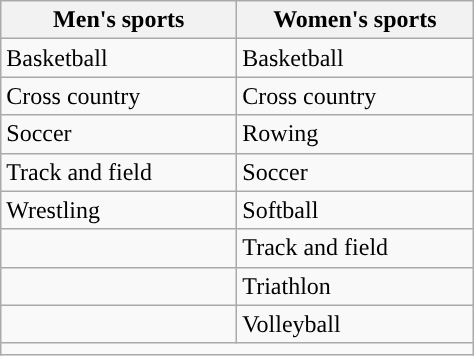<table class="wikitable"; style= "text-align: ">
<tr>
<th width=150px>Men's sports</th>
<th width=150px>Women's sports</th>
</tr>
<tr>
<td>Basketball</td>
<td>Basketball</td>
</tr>
<tr>
<td>Cross country</td>
<td>Cross country</td>
</tr>
<tr>
<td>Soccer</td>
<td>Rowing</td>
</tr>
<tr>
<td>Track and field</td>
<td>Soccer</td>
</tr>
<tr>
<td>Wrestling</td>
<td>Softball</td>
</tr>
<tr>
<td></td>
<td>Track and field</td>
</tr>
<tr>
<td></td>
<td>Triathlon</td>
</tr>
<tr>
<td></td>
<td>Volleyball</td>
</tr>
<tr>
<td colspan="2"></td>
</tr>
</table>
